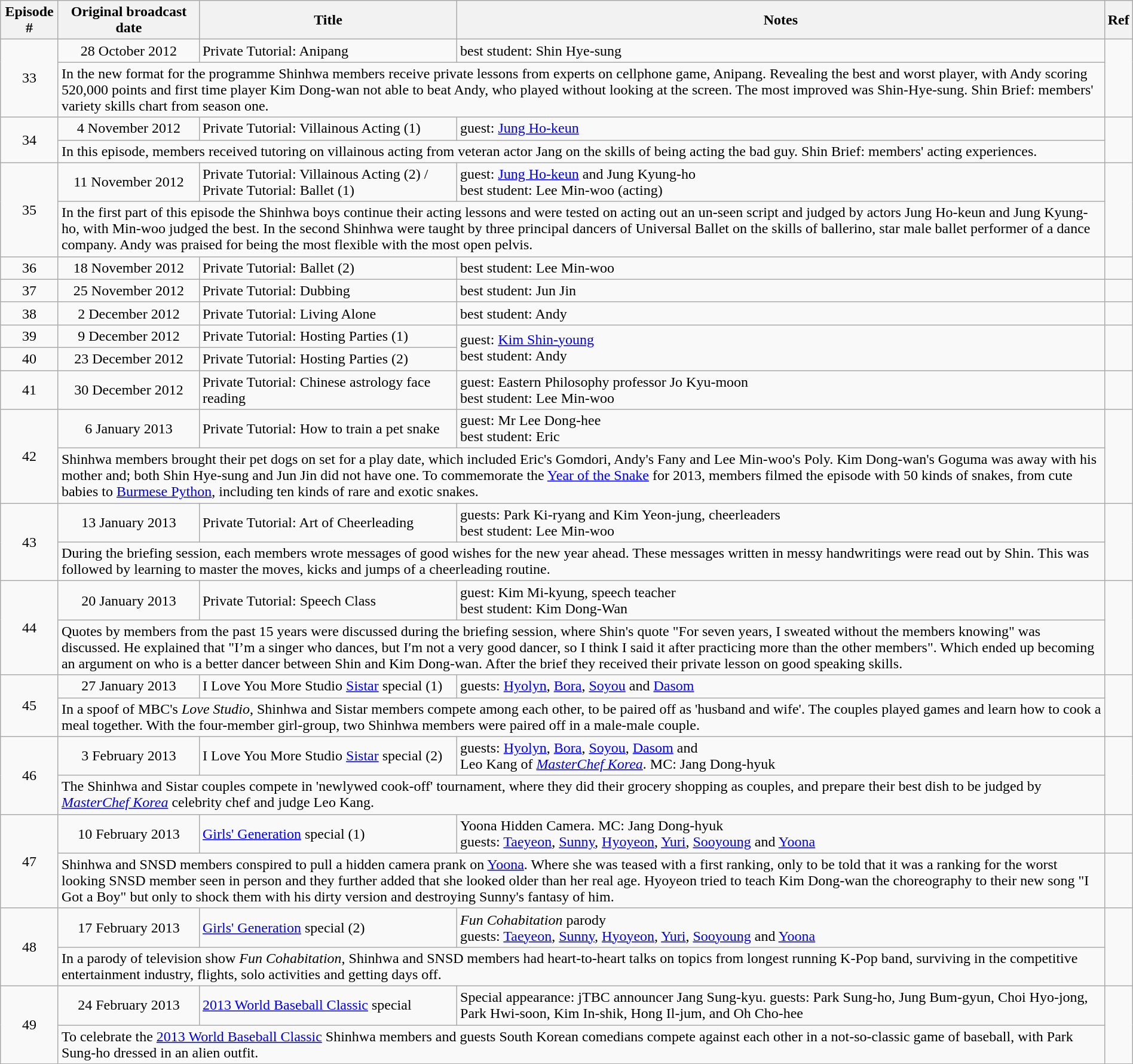<table class="wikitable" style="text-align:center; width:100%;">
<tr>
<th>Episode #</th>
<th width="150px">Original broadcast date</th>
<th width="280px">Title</th>
<th>Notes</th>
<th>Ref</th>
</tr>
<tr>
<td rowspan=2>33</td>
<td>28 October 2012</td>
<td align=left>Private Tutorial: Anipang</td>
<td align=left>best student: Shin Hye-sung</td>
<td rowspan=2></td>
</tr>
<tr>
<td colspan=3 align=left>In the new format for the programme Shinhwa members receive private lessons from experts on cellphone game, Anipang. Revealing the best and worst player, with Andy scoring 520,000 points and first time player Kim Dong-wan not able to beat Andy, who played without looking at the screen. The most improved was Shin-Hye-sung. Shin Brief: members' variety skills chart from season one.</td>
</tr>
<tr>
<td rowspan=2>34</td>
<td>4 November 2012</td>
<td align=left>Private Tutorial: Villainous Acting (1)</td>
<td align=left>guest: <a href='#'>Jung Ho-keun</a></td>
<td rowspan=2></td>
</tr>
<tr>
<td colspan=3 align=left>In this episode, members received tutoring on villainous acting from veteran actor Jang on the skills of  being acting the bad guy. Shin Brief: members' acting experiences.</td>
</tr>
<tr>
<td rowspan=2>35</td>
<td>11 November 2012</td>
<td align=left>Private Tutorial: Villainous Acting (2) /<br>Private Tutorial: Ballet (1)</td>
<td align=left>guest: <a href='#'>Jung Ho-keun</a> and Jung Kyung-ho<br>best student: Lee Min-woo (acting)</td>
<td rowspan=2></td>
</tr>
<tr>
<td colspan=3 align=left>In the first part of this episode the Shinhwa boys continue their acting lessons and were tested on acting out an un-seen script and judged by actors Jung Ho-keun and Jung Kyung-ho, with Min-woo judged the best. In the second Shinhwa were taught by three principal dancers of Universal Ballet on the skills of ballerino, star male ballet performer of a dance company. Andy was praised for being the most flexible with the most open pelvis.</td>
</tr>
<tr>
<td>36</td>
<td>18 November 2012</td>
<td align=left>Private Tutorial: Ballet (2)</td>
<td align=left>best student: Lee Min-woo</td>
<td></td>
</tr>
<tr>
<td>37</td>
<td>25 November 2012</td>
<td align=left>Private Tutorial: Dubbing</td>
<td align=left>best student: Jun Jin</td>
<td></td>
</tr>
<tr>
<td>38</td>
<td>2 December 2012</td>
<td align=left>Private Tutorial: Living Alone</td>
<td align=left>best student: Andy</td>
<td></td>
</tr>
<tr>
<td>39</td>
<td>9 December 2012</td>
<td align=left>Private Tutorial: Hosting Parties (1)</td>
<td rowspan=2 align=left>guest: <a href='#'>Kim Shin-young</a><br>best student: Andy</td>
<td rowspan=2></td>
</tr>
<tr>
<td>40</td>
<td>23 December 2012</td>
<td align=left>Private Tutorial: Hosting Parties (2)</td>
</tr>
<tr>
<td>41</td>
<td>30 December 2012</td>
<td align=left>Private Tutorial: Chinese astrology face reading</td>
<td align=left>guest: Eastern Philosophy professor Jo Kyu-moon<br>best student: Lee Min-woo</td>
<td></td>
</tr>
<tr>
<td rowspan=2>42</td>
<td>6 January 2013</td>
<td align=left>Private Tutorial: How to train a pet snake</td>
<td align=left>guest: Mr Lee Dong-hee<br>best student: Eric</td>
<td rowspan=2></td>
</tr>
<tr>
<td colspan=3 align=left>Shinhwa members brought their pet dogs on set for a play date, which included Eric's Gomdori, Andy's Fany and Lee Min-woo's Poly. Kim Dong-wan's Goguma was away with his mother and; both Shin Hye-sung and Jun Jin did not have one. To commemorate the <a href='#'>Year of the Snake</a> for 2013, members filmed the episode with 50 kinds of snakes, from cute babies to <a href='#'>Burmese Python</a>, including ten kinds of rare and exotic snakes.</td>
</tr>
<tr>
<td rowspan=2>43</td>
<td>13 January 2013</td>
<td align=left>Private Tutorial: Art of Cheerleading</td>
<td align=left>guests: Park Ki-ryang and Kim Yeon-jung, cheerleaders<br>best student: Lee Min-woo</td>
<td rowspan=2></td>
</tr>
<tr>
<td colspan=3 align=left>During the briefing session, each members wrote messages of good wishes for the new year ahead. These messages written in messy handwritings were read out by Shin. This was followed by learning to master the moves, kicks and jumps of a cheerleading routine.</td>
</tr>
<tr>
<td rowspan=2>44</td>
<td>20 January 2013</td>
<td align=left>Private Tutorial: Speech Class</td>
<td align=left>guest: Kim Mi-kyung, speech teacher<br>best student: Kim Dong-Wan</td>
<td rowspan=2></td>
</tr>
<tr>
<td colspan=3 align=left>Quotes by members from the past 15 years were discussed during the briefing session, where Shin's quote "For seven years, I sweated without the members knowing" was discussed. He explained that "I’m a singer who dances, but I′m not a very good dancer, so I think I said it after practicing more than the other members". Which ended up becoming an argument on who is a better dancer between Shin and Kim Dong-wan. After the brief they received their private lesson on good speaking skills.</td>
</tr>
<tr>
<td rowspan=2>45</td>
<td>27 January 2013</td>
<td align=left>I Love You More Studio <a href='#'>Sistar</a> special (1)</td>
<td align=left>guests: <a href='#'>Hyolyn</a>, <a href='#'>Bora</a>, <a href='#'>Soyou</a> and <a href='#'>Dasom</a></td>
<td rowspan=2></td>
</tr>
<tr>
<td colspan=3 align=left>In a spoof of MBC's <em>Love Studio</em>, Shinhwa and Sistar members compete among each other, to be paired off as 'husband and wife'. The couples played games and learn how to cook a meal together. With the four-member girl-group, two Shinhwa members were paired off in a male-male couple.</td>
</tr>
<tr>
<td rowspan=2>46</td>
<td>3 February 2013</td>
<td align=left>I Love You More Studio <a href='#'>Sistar</a> special (2)</td>
<td align=left>guests: <a href='#'>Hyolyn</a>, <a href='#'>Bora</a>, <a href='#'>Soyou</a>, <a href='#'>Dasom</a> and <br>Leo Kang of <em><a href='#'>MasterChef Korea</a></em>. MC: Jang Dong-hyuk</td>
<td rowspan=2></td>
</tr>
<tr>
<td colspan=3 align=left>The Shinhwa and Sistar couples compete in 'newlywed cook-off' tournament, where they did their grocery shopping as couples, and prepare their best dish to be judged by <em><a href='#'>MasterChef Korea</a></em> celebrity chef and judge Leo Kang.</td>
</tr>
<tr>
<td rowspan=2>47</td>
<td>10 February 2013</td>
<td align=left><a href='#'>Girls' Generation</a> special (1)</td>
<td align=left>Yoona Hidden Camera. MC: Jang Dong-hyuk<br>guests: <a href='#'>Taeyeon</a>, <a href='#'>Sunny</a>, <a href='#'>Hyoyeon</a>, <a href='#'>Yuri</a>, <a href='#'>Sooyoung</a> and <a href='#'>Yoona</a></td>
<td></td>
</tr>
<tr>
<td colspan=3 align=left>Shinhwa and SNSD members conspired to pull a hidden camera prank on <a href='#'>Yoona</a>. Where she was teased with a first ranking, only to be told that it was a ranking for the worst looking SNSD member seen in person and they further added that she looked older than her real age. Hyoyeon tried to teach Kim Dong-wan the choreography to their new song "I Got a Boy" but only to shock them with his dirty version and destroying Sunny's fantasy of him.</td>
<td></td>
</tr>
<tr>
<td rowspan=2>48</td>
<td>17 February 2013</td>
<td align=left><a href='#'>Girls' Generation</a> special (2)</td>
<td align=left><em>Fun Cohabitation</em> parody<br>guests: <a href='#'>Taeyeon</a>, <a href='#'>Sunny</a>, <a href='#'>Hyoyeon</a>, <a href='#'>Yuri</a>, <a href='#'>Sooyoung</a> and <a href='#'>Yoona</a></td>
<td rowspan=2></td>
</tr>
<tr>
<td colspan=3 align=left>In a parody of television show <em>Fun Cohabitation</em>, Shinhwa and SNSD members had heart-to-heart talks on topics from longest running K-Pop band, surviving in the competitive entertainment industry, flights, solo activities and getting days off.</td>
</tr>
<tr>
<td rowspan=2>49</td>
<td>24 February 2013</td>
<td align=left><a href='#'>2013 World Baseball Classic</a> special</td>
<td align=left>Special appearance: jTBC announcer Jang Sung-kyu. guests: Park Sung-ho, Jung Bum-gyun, Choi Hyo-jong, Park Hwi-soon, Kim In-shik, Hong Il-jum, and Oh Cho-hee</td>
<td rowspan=2></td>
</tr>
<tr>
<td colspan=3 align=left>To celebrate the <a href='#'>2013 World Baseball Classic</a> Shinhwa members and guests South Korean comedians compete against each other in a not-so-classic game of baseball, with Park Sung-ho dressed in an alien outfit.</td>
</tr>
</table>
